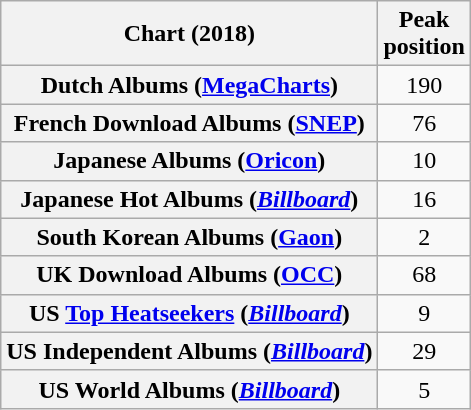<table class="wikitable plainrowheaders" style="text-align:center">
<tr>
<th>Chart (2018)</th>
<th>Peak<br>position</th>
</tr>
<tr>
<th scope="row">Dutch Albums (<a href='#'>MegaCharts</a>)</th>
<td>190</td>
</tr>
<tr>
<th scope="row">French Download Albums (<a href='#'>SNEP</a>)</th>
<td>76</td>
</tr>
<tr>
<th scope="row">Japanese Albums (<a href='#'>Oricon</a>)</th>
<td>10</td>
</tr>
<tr>
<th scope="row">Japanese Hot Albums (<a href='#'><em>Billboard</em></a>)</th>
<td>16</td>
</tr>
<tr>
<th scope="row">South Korean Albums (<a href='#'>Gaon</a>)</th>
<td>2</td>
</tr>
<tr>
<th scope="row">UK Download Albums (<a href='#'>OCC</a>)</th>
<td>68</td>
</tr>
<tr>
<th scope="row">US <a href='#'>Top Heatseekers</a> (<a href='#'><em>Billboard</em></a>)</th>
<td>9</td>
</tr>
<tr>
<th scope="row">US Independent Albums (<a href='#'><em>Billboard</em></a>)</th>
<td>29</td>
</tr>
<tr>
<th scope="row">US World Albums (<a href='#'><em>Billboard</em></a>)</th>
<td>5</td>
</tr>
</table>
